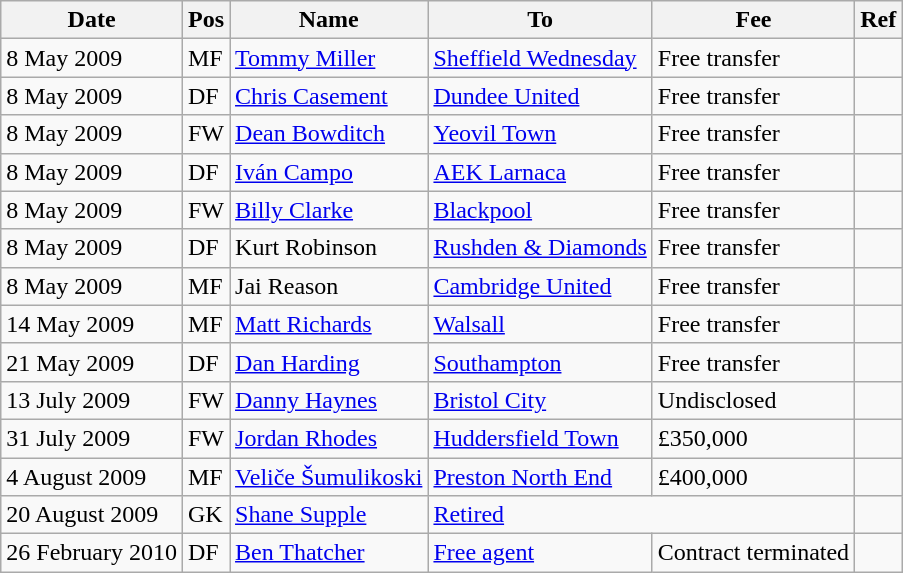<table class="wikitable">
<tr>
<th>Date</th>
<th>Pos</th>
<th>Name</th>
<th>To</th>
<th>Fee</th>
<th>Ref</th>
</tr>
<tr>
<td>8 May 2009</td>
<td>MF</td>
<td> <a href='#'>Tommy Miller</a></td>
<td> <a href='#'>Sheffield Wednesday</a></td>
<td>Free transfer</td>
<td></td>
</tr>
<tr>
<td>8 May 2009</td>
<td>DF</td>
<td> <a href='#'>Chris Casement</a></td>
<td> <a href='#'>Dundee United</a></td>
<td>Free transfer</td>
<td></td>
</tr>
<tr>
<td>8 May 2009</td>
<td>FW</td>
<td> <a href='#'>Dean Bowditch</a></td>
<td> <a href='#'>Yeovil Town</a></td>
<td>Free transfer</td>
<td></td>
</tr>
<tr>
<td>8 May 2009</td>
<td>DF</td>
<td> <a href='#'>Iván Campo</a></td>
<td> <a href='#'>AEK Larnaca</a></td>
<td>Free transfer</td>
<td></td>
</tr>
<tr>
<td>8 May 2009</td>
<td>FW</td>
<td> <a href='#'>Billy Clarke</a></td>
<td> <a href='#'>Blackpool</a></td>
<td>Free transfer</td>
<td></td>
</tr>
<tr>
<td>8 May 2009</td>
<td>DF</td>
<td> Kurt Robinson</td>
<td> <a href='#'>Rushden & Diamonds</a></td>
<td>Free transfer</td>
<td></td>
</tr>
<tr>
<td>8 May 2009</td>
<td>MF</td>
<td> Jai Reason</td>
<td> <a href='#'>Cambridge United</a></td>
<td>Free transfer</td>
<td></td>
</tr>
<tr>
<td>14 May 2009</td>
<td>MF</td>
<td> <a href='#'>Matt Richards</a></td>
<td> <a href='#'>Walsall</a></td>
<td>Free transfer</td>
<td></td>
</tr>
<tr>
<td>21 May 2009</td>
<td>DF</td>
<td> <a href='#'>Dan Harding</a></td>
<td> <a href='#'>Southampton</a></td>
<td>Free transfer</td>
<td></td>
</tr>
<tr>
<td>13 July 2009</td>
<td>FW</td>
<td> <a href='#'>Danny Haynes</a></td>
<td> <a href='#'>Bristol City</a></td>
<td>Undisclosed</td>
<td></td>
</tr>
<tr>
<td>31 July 2009</td>
<td>FW</td>
<td> <a href='#'>Jordan Rhodes</a></td>
<td> <a href='#'>Huddersfield Town</a></td>
<td>£350,000</td>
<td></td>
</tr>
<tr>
<td>4 August 2009</td>
<td>MF</td>
<td> <a href='#'>Veliče Šumulikoski</a></td>
<td> <a href='#'>Preston North End</a></td>
<td>£400,000</td>
<td></td>
</tr>
<tr>
<td>20 August 2009</td>
<td>GK</td>
<td> <a href='#'>Shane Supple</a></td>
<td colspan=2><a href='#'>Retired</a></td>
<td></td>
</tr>
<tr>
<td>26 February 2010</td>
<td>DF</td>
<td> <a href='#'>Ben Thatcher</a></td>
<td><a href='#'>Free agent</a></td>
<td>Contract terminated</td>
<td></td>
</tr>
</table>
